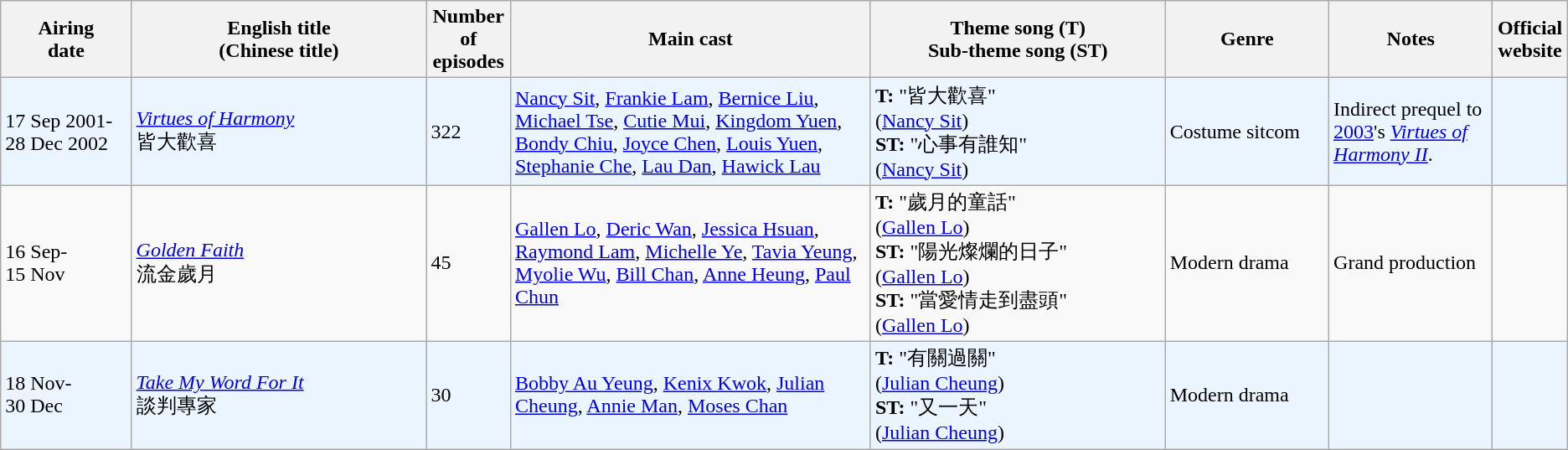<table class="wikitable">
<tr>
<th align=center width=8% bgcolor="silver">Airing<br>date</th>
<th align=center width=18% bgcolor="silver">English title <br> (Chinese title)</th>
<th align=center width=5% bgcolor="silver">Number of episodes</th>
<th align=center width=22% bgcolor="silver">Main cast</th>
<th align=center width=18% bgcolor="silver">Theme song (T) <br>Sub-theme song (ST)</th>
<th align=center width=10% bgcolor="silver">Genre</th>
<th align=center width=10% bgcolor="silver">Notes</th>
<th align=center width=1% bgcolor="silver">Official website</th>
</tr>
<tr ---- bgcolor="ebf5ff">
<td>17 Sep 2001-<br> 28 Dec 2002</td>
<td><em><a href='#'>Virtues of Harmony</a></em> <br> 皆大歡喜</td>
<td>322</td>
<td><a href='#'>Nancy Sit</a>, <a href='#'>Frankie Lam</a>, <a href='#'>Bernice Liu</a>, <a href='#'>Michael Tse</a>, <a href='#'>Cutie Mui</a>, <a href='#'>Kingdom Yuen</a>, <a href='#'>Bondy Chiu</a>, <a href='#'>Joyce Chen</a>, <a href='#'>Louis Yuen</a>, <a href='#'>Stephanie Che</a>, <a href='#'>Lau Dan</a>, <a href='#'>Hawick Lau</a></td>
<td><strong>T:</strong> "皆大歡喜" <br>(<a href='#'>Nancy Sit</a>) <br> <strong>ST:</strong> "心事有誰知"<br>(<a href='#'>Nancy Sit</a>)</td>
<td>Costume sitcom</td>
<td>Indirect prequel to <a href='#'>2003</a>'s <em><a href='#'>Virtues of Harmony II</a></em>.</td>
<td></td>
</tr>
<tr>
<td>16 Sep-<br> 15 Nov</td>
<td><em><a href='#'>Golden Faith</a></em> <br> 流金歲月</td>
<td>45</td>
<td><a href='#'>Gallen Lo</a>, <a href='#'>Deric Wan</a>, <a href='#'>Jessica Hsuan</a>, <a href='#'>Raymond Lam</a>, <a href='#'>Michelle Ye</a>, <a href='#'>Tavia Yeung</a>, <a href='#'>Myolie Wu</a>, <a href='#'>Bill Chan</a>, <a href='#'>Anne Heung</a>, <a href='#'>Paul Chun</a></td>
<td><strong>T:</strong> "歲月的童話" <br> (<a href='#'>Gallen Lo</a>) <br> <strong>ST:</strong> "陽光燦爛的日子" <br> (<a href='#'>Gallen Lo</a>) <br> <strong>ST:</strong> "當愛情走到盡頭" <br> (<a href='#'>Gallen Lo</a>)</td>
<td>Modern drama</td>
<td>Grand production</td>
<td></td>
</tr>
<tr ---- bgcolor="#ebf5ff">
<td>18 Nov-<br> 30 Dec</td>
<td><em><a href='#'>Take My Word For It</a></em> <br>  談判專家</td>
<td>30</td>
<td><a href='#'>Bobby Au Yeung</a>, <a href='#'>Kenix Kwok</a>, <a href='#'>Julian Cheung</a>, <a href='#'>Annie Man</a>, <a href='#'>Moses Chan</a></td>
<td><strong>T:</strong> "有關過關" <br> (<a href='#'>Julian Cheung</a>) <br> <strong>ST:</strong> "又一天" <br> (<a href='#'>Julian Cheung</a>)</td>
<td>Modern drama</td>
<td></td>
<td></td>
</tr>
</table>
